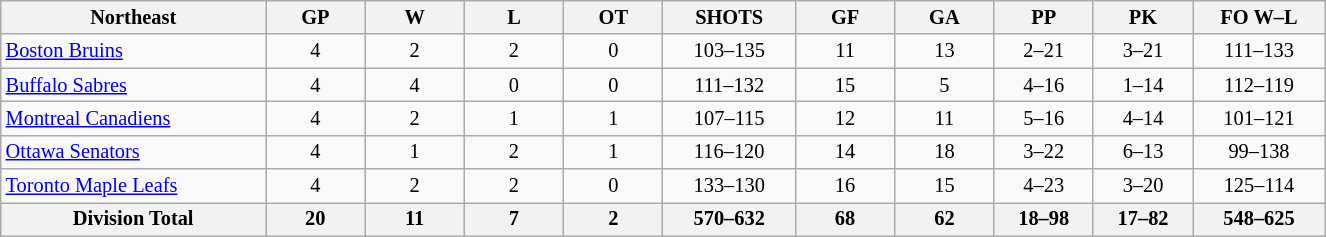<table class="wikitable" style="text-align:center; width:65em; font-size:85%;">
<tr>
<th width="20%">Northeast</th>
<th width="7.5%">GP</th>
<th width="7.5%">W</th>
<th width="7.5%">L</th>
<th width="7.5%">OT</th>
<th width="10%">SHOTS</th>
<th width="7.5%">GF</th>
<th width="7.5%">GA</th>
<th width="7.5%">PP</th>
<th width="7.5%">PK</th>
<th width="10%">FO W–L</th>
</tr>
<tr>
<td align=left><a href='#'>Boston Bruins</a></td>
<td>4</td>
<td>2</td>
<td>2</td>
<td>0</td>
<td>103–135</td>
<td>11</td>
<td>13</td>
<td>2–21</td>
<td>3–21</td>
<td>111–133</td>
</tr>
<tr>
<td align=left><a href='#'>Buffalo Sabres</a></td>
<td>4</td>
<td>4</td>
<td>0</td>
<td>0</td>
<td>111–132</td>
<td>15</td>
<td>5</td>
<td>4–16</td>
<td>1–14</td>
<td>112–119</td>
</tr>
<tr>
<td align=left><a href='#'>Montreal Canadiens</a></td>
<td>4</td>
<td>2</td>
<td>1</td>
<td>1</td>
<td>107–115</td>
<td>12</td>
<td>11</td>
<td>5–16</td>
<td>4–14</td>
<td>101–121</td>
</tr>
<tr>
<td align=left><a href='#'>Ottawa Senators</a></td>
<td>4</td>
<td>1</td>
<td>2</td>
<td>1</td>
<td>116–120</td>
<td>14</td>
<td>18</td>
<td>3–22</td>
<td>6–13</td>
<td>99–138</td>
</tr>
<tr>
<td align=left><a href='#'>Toronto Maple Leafs</a></td>
<td>4</td>
<td>2</td>
<td>2</td>
<td>0</td>
<td>133–130</td>
<td>16</td>
<td>15</td>
<td>4–23</td>
<td>3–20</td>
<td>125–114</td>
</tr>
<tr>
<th>Division Total</th>
<th>20</th>
<th>11</th>
<th>7</th>
<th>2</th>
<th>570–632</th>
<th>68</th>
<th>62</th>
<th>18–98</th>
<th>17–82</th>
<th>548–625</th>
</tr>
</table>
